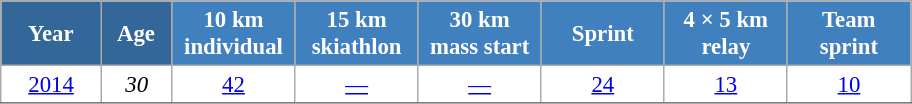<table class="wikitable" style="font-size:95%; text-align:center; border:grey solid 1px; border-collapse:collapse; background:#ffffff;">
<tr>
<th style="background-color:#369; color:white; width:60px;"> Year </th>
<th style="background-color:#369; color:white; width:40px;"> Age </th>
<th style="background-color:#4180be; color:white; width:75px;"> 10 km <br> individual </th>
<th style="background-color:#4180be; color:white; width:75px;"> 15 km <br> skiathlon </th>
<th style="background-color:#4180be; color:white; width:75px;"> 30 km <br> mass start </th>
<th style="background-color:#4180be; color:white; width:75px;"> Sprint </th>
<th style="background-color:#4180be; color:white; width:75px;"> 4 × 5 km <br> relay </th>
<th style="background-color:#4180be; color:white; width:75px;"> Team <br> sprint </th>
</tr>
<tr>
<td><a href='#'>2014</a></td>
<td><em>30</em></td>
<td><a href='#'>42</a></td>
<td><a href='#'>—</a></td>
<td><a href='#'>—</a></td>
<td><a href='#'>24</a></td>
<td><a href='#'>13</a></td>
<td><a href='#'>10</a></td>
</tr>
<tr>
</tr>
</table>
